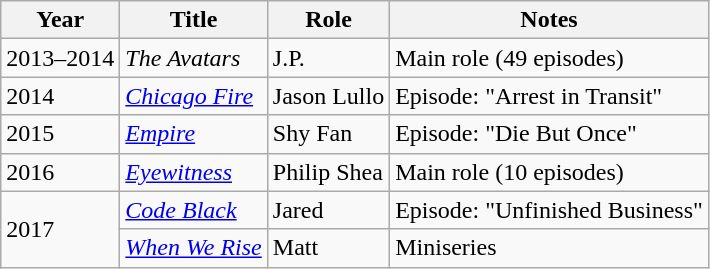<table class="wikitable sortable">
<tr>
<th>Year</th>
<th>Title</th>
<th>Role</th>
<th class="unsortable">Notes</th>
</tr>
<tr>
<td>2013–2014</td>
<td><em>The Avatars</em></td>
<td>J.P.</td>
<td>Main role (49 episodes)</td>
</tr>
<tr>
<td>2014</td>
<td><em><a href='#'>Chicago Fire</a></em></td>
<td>Jason Lullo</td>
<td>Episode: "Arrest in Transit"</td>
</tr>
<tr>
<td>2015</td>
<td><em><a href='#'>Empire</a></em></td>
<td>Shy Fan</td>
<td>Episode: "Die But Once"</td>
</tr>
<tr>
<td>2016</td>
<td><em><a href='#'>Eyewitness</a></em></td>
<td>Philip Shea</td>
<td>Main role (10 episodes)</td>
</tr>
<tr>
<td rowspan="2">2017</td>
<td><em><a href='#'>Code Black</a></em></td>
<td>Jared</td>
<td>Episode: "Unfinished Business"</td>
</tr>
<tr>
<td><em><a href='#'>When We Rise</a></em></td>
<td>Matt</td>
<td>Miniseries</td>
</tr>
</table>
